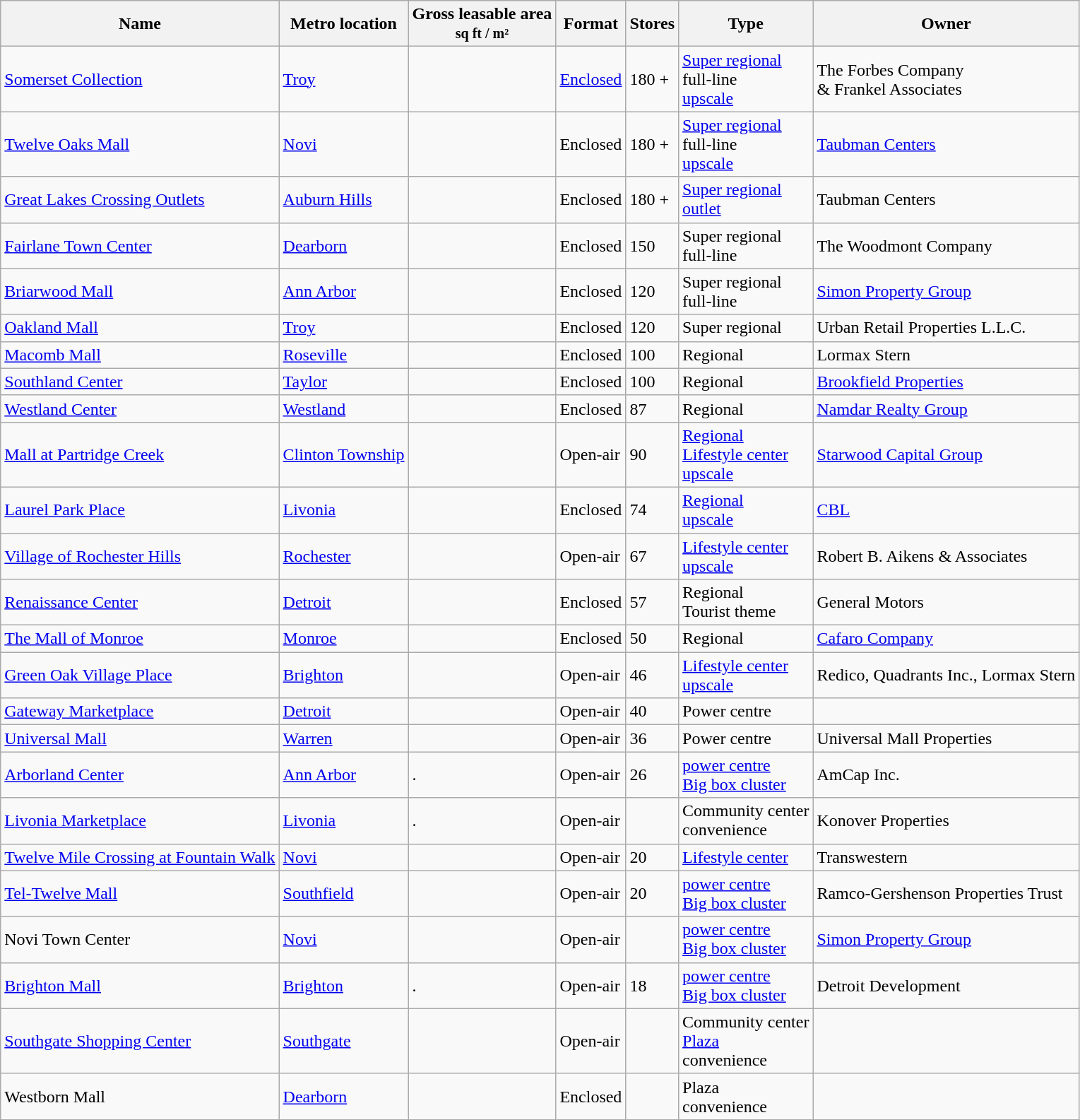<table class="wikitable sortable">
<tr>
<th>Name</th>
<th>Metro location</th>
<th class="unsortable">Gross leasable area<br><small>sq ft / m²</small></th>
<th class="unsortable">Format</th>
<th>Stores</th>
<th class="unsortable">Type</th>
<th class="unsortable">Owner</th>
</tr>
<tr>
<td><a href='#'>Somerset Collection</a></td>
<td><a href='#'>Troy</a> <small></small></td>
<td></td>
<td><a href='#'>Enclosed</a></td>
<td>180 +</td>
<td><a href='#'>Super regional</a> <br>full-line<br><a href='#'>upscale</a></td>
<td>The Forbes Company <br>& Frankel Associates</td>
</tr>
<tr>
<td><a href='#'>Twelve Oaks Mall</a></td>
<td><a href='#'>Novi</a> <small></small></td>
<td></td>
<td>Enclosed</td>
<td>180 +</td>
<td><a href='#'>Super regional</a><br>full-line<br><a href='#'>upscale</a></td>
<td><a href='#'>Taubman Centers</a></td>
</tr>
<tr>
<td><a href='#'>Great Lakes Crossing Outlets</a></td>
<td><a href='#'>Auburn Hills</a></td>
<td></td>
<td>Enclosed</td>
<td>180 +</td>
<td><a href='#'>Super regional</a><br><a href='#'>outlet</a></td>
<td>Taubman Centers</td>
</tr>
<tr>
<td><a href='#'>Fairlane Town Center</a></td>
<td><a href='#'>Dearborn</a> <small></small></td>
<td></td>
<td>Enclosed</td>
<td>150</td>
<td>Super regional<br>full-line</td>
<td>The Woodmont Company</td>
</tr>
<tr>
<td><a href='#'>Briarwood Mall</a></td>
<td><a href='#'>Ann Arbor</a> <small></small></td>
<td></td>
<td>Enclosed</td>
<td>120</td>
<td>Super regional<br>full-line</td>
<td><a href='#'>Simon Property Group</a></td>
</tr>
<tr>
<td><a href='#'>Oakland Mall</a></td>
<td><a href='#'>Troy</a></td>
<td></td>
<td>Enclosed</td>
<td>120</td>
<td>Super regional</td>
<td>Urban Retail Properties L.L.C.</td>
</tr>
<tr>
<td><a href='#'>Macomb Mall</a></td>
<td><a href='#'>Roseville</a></td>
<td></td>
<td>Enclosed</td>
<td>100</td>
<td>Regional</td>
<td>Lormax Stern</td>
</tr>
<tr>
<td><a href='#'>Southland Center</a></td>
<td><a href='#'>Taylor</a></td>
<td></td>
<td>Enclosed</td>
<td>100</td>
<td>Regional</td>
<td><a href='#'>Brookfield Properties</a></td>
</tr>
<tr>
<td><a href='#'>Westland Center</a></td>
<td><a href='#'>Westland</a></td>
<td></td>
<td>Enclosed</td>
<td>87</td>
<td>Regional</td>
<td><a href='#'>Namdar Realty Group</a></td>
</tr>
<tr>
<td><a href='#'>Mall at Partridge Creek</a></td>
<td><a href='#'>Clinton Township</a></td>
<td></td>
<td>Open-air</td>
<td>90</td>
<td><a href='#'>Regional</a><br><a href='#'>Lifestyle center</a><br><a href='#'>upscale</a></td>
<td><a href='#'>Starwood Capital Group</a></td>
</tr>
<tr>
<td><a href='#'>Laurel Park Place</a></td>
<td><a href='#'>Livonia</a> <small></small></td>
<td></td>
<td>Enclosed</td>
<td>74</td>
<td><a href='#'>Regional</a><br><a href='#'>upscale</a></td>
<td><a href='#'>CBL</a></td>
</tr>
<tr>
<td><a href='#'>Village of Rochester Hills</a></td>
<td><a href='#'>Rochester</a></td>
<td></td>
<td>Open-air</td>
<td>67</td>
<td><a href='#'>Lifestyle center</a><br><a href='#'>upscale</a></td>
<td>Robert B. Aikens & Associates</td>
</tr>
<tr>
<td><a href='#'>Renaissance Center</a></td>
<td><a href='#'>Detroit</a> <small></small></td>
<td></td>
<td>Enclosed</td>
<td>57</td>
<td>Regional<br>Tourist theme</td>
<td>General Motors</td>
</tr>
<tr>
<td><a href='#'>The Mall of Monroe</a></td>
<td><a href='#'>Monroe</a></td>
<td></td>
<td>Enclosed</td>
<td>50</td>
<td>Regional</td>
<td><a href='#'>Cafaro Company</a></td>
</tr>
<tr>
<td><a href='#'>Green Oak Village Place</a></td>
<td><a href='#'>Brighton</a></td>
<td></td>
<td>Open-air</td>
<td>46</td>
<td><a href='#'>Lifestyle center</a> <br><a href='#'>upscale</a></td>
<td>Redico, Quadrants Inc., Lormax Stern</td>
</tr>
<tr>
<td><a href='#'>Gateway Marketplace</a></td>
<td><a href='#'>Detroit</a></td>
<td></td>
<td>Open-air</td>
<td>40</td>
<td>Power centre</td>
<td></td>
</tr>
<tr>
<td><a href='#'>Universal Mall</a></td>
<td><a href='#'>Warren</a></td>
<td></td>
<td>Open-air</td>
<td>36</td>
<td>Power centre</td>
<td>Universal Mall Properties</td>
</tr>
<tr>
<td><a href='#'>Arborland Center</a></td>
<td><a href='#'>Ann Arbor</a> <small></small></td>
<td>.</td>
<td>Open-air</td>
<td>26</td>
<td><a href='#'>power centre</a><br><a href='#'>Big box cluster</a></td>
<td>AmCap Inc.</td>
</tr>
<tr>
<td><a href='#'>Livonia Marketplace</a></td>
<td><a href='#'>Livonia</a></td>
<td>.</td>
<td>Open-air</td>
<td></td>
<td>Community center<br>convenience</td>
<td>Konover Properties</td>
</tr>
<tr>
<td><a href='#'>Twelve Mile Crossing at Fountain Walk</a></td>
<td><a href='#'>Novi</a></td>
<td></td>
<td>Open-air</td>
<td>20</td>
<td><a href='#'>Lifestyle center</a></td>
<td>Transwestern</td>
</tr>
<tr>
<td><a href='#'>Tel-Twelve Mall</a></td>
<td><a href='#'>Southfield</a></td>
<td></td>
<td>Open-air</td>
<td>20</td>
<td><a href='#'>power centre</a><br><a href='#'>Big box cluster</a></td>
<td>Ramco-Gershenson Properties Trust</td>
</tr>
<tr>
<td>Novi Town Center</td>
<td><a href='#'>Novi</a></td>
<td></td>
<td>Open-air</td>
<td></td>
<td><a href='#'>power centre</a><br><a href='#'>Big box cluster</a></td>
<td><a href='#'>Simon Property Group</a></td>
</tr>
<tr>
<td><a href='#'>Brighton Mall</a></td>
<td><a href='#'>Brighton</a></td>
<td>.</td>
<td>Open-air</td>
<td>18</td>
<td><a href='#'>power centre</a><br><a href='#'>Big box cluster</a></td>
<td>Detroit Development</td>
</tr>
<tr>
<td><a href='#'>Southgate Shopping Center</a></td>
<td><a href='#'>Southgate</a></td>
<td></td>
<td>Open-air</td>
<td></td>
<td>Community center<br><a href='#'>Plaza</a><br>convenience</td>
<td></td>
</tr>
<tr>
<td>Westborn Mall</td>
<td><a href='#'>Dearborn</a></td>
<td></td>
<td>Enclosed</td>
<td></td>
<td>Plaza<br>convenience</td>
<td></td>
</tr>
</table>
